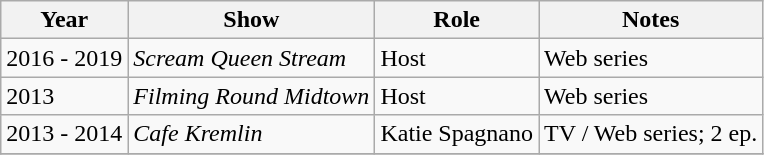<table class="wikitable">
<tr>
<th>Year</th>
<th>Show</th>
<th>Role</th>
<th>Notes</th>
</tr>
<tr>
<td>2016 - 2019</td>
<td><em>Scream Queen Stream</em></td>
<td>Host</td>
<td>Web series</td>
</tr>
<tr>
<td>2013</td>
<td><em>Filming Round Midtown</em></td>
<td>Host</td>
<td>Web series</td>
</tr>
<tr>
<td>2013 - 2014</td>
<td><em>Cafe Kremlin</em></td>
<td>Katie Spagnano</td>
<td>TV / Web series; 2 ep.</td>
</tr>
<tr>
</tr>
</table>
